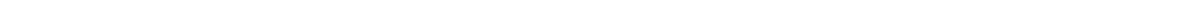<table style="width:88%; text-align:center;">
<tr style="color:white;">
<td style="background:"><strong>6</strong></td>
<td style="background:"><strong>4</strong></td>
<td style="background:"><strong>2</strong></td>
<td style="background:"><strong>20</strong></td>
</tr>
</table>
